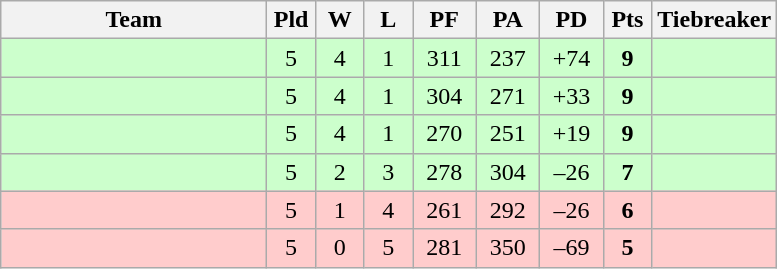<table class="wikitable" style="text-align:center;">
<tr>
<th width=170>Team</th>
<th width=25>Pld</th>
<th width=25>W</th>
<th width=25>L</th>
<th width=35>PF</th>
<th width=35>PA</th>
<th width=35>PD</th>
<th width=25>Pts</th>
<th width=50>Tiebreaker</th>
</tr>
<tr bgcolor=ccffcc>
<td align="left"></td>
<td>5</td>
<td>4</td>
<td>1</td>
<td>311</td>
<td>237</td>
<td>+74</td>
<td><strong>9</strong></td>
<td></td>
</tr>
<tr bgcolor=ccffcc>
<td align="left"></td>
<td>5</td>
<td>4</td>
<td>1</td>
<td>304</td>
<td>271</td>
<td>+33</td>
<td><strong>9</strong></td>
<td></td>
</tr>
<tr bgcolor=ccffcc>
<td align="left"></td>
<td>5</td>
<td>4</td>
<td>1</td>
<td>270</td>
<td>251</td>
<td>+19</td>
<td><strong>9</strong></td>
<td></td>
</tr>
<tr bgcolor=ccffcc>
<td align="left"></td>
<td>5</td>
<td>2</td>
<td>3</td>
<td>278</td>
<td>304</td>
<td>–26</td>
<td><strong>7</strong></td>
<td></td>
</tr>
<tr bgcolor=ffcccc>
<td align="left"></td>
<td>5</td>
<td>1</td>
<td>4</td>
<td>261</td>
<td>292</td>
<td>–26</td>
<td><strong>6</strong></td>
<td></td>
</tr>
<tr bgcolor=ffcccc>
<td align="left"></td>
<td>5</td>
<td>0</td>
<td>5</td>
<td>281</td>
<td>350</td>
<td>–69</td>
<td><strong>5</strong></td>
<td></td>
</tr>
</table>
